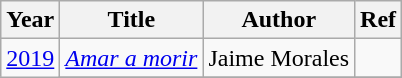<table class="wikitable sortable">
<tr>
<th>Year</th>
<th>Title</th>
<th>Author</th>
<th>Ref</th>
</tr>
<tr>
<td rowspan="4"><a href='#'>2019</a></td>
<td><em><a href='#'>Amar a morir</a></em></td>
<td>Jaime Morales</td>
<td></td>
</tr>
<tr>
</tr>
</table>
